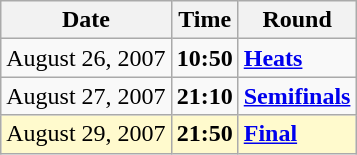<table class="wikitable">
<tr>
<th>Date</th>
<th>Time</th>
<th>Round</th>
</tr>
<tr>
<td>August 26, 2007</td>
<td><strong>10:50</strong></td>
<td><strong><a href='#'>Heats</a></strong></td>
</tr>
<tr>
<td>August 27, 2007</td>
<td><strong>21:10</strong></td>
<td><strong><a href='#'>Semifinals</a></strong></td>
</tr>
<tr style=background:lemonchiffon>
<td>August 29, 2007</td>
<td><strong>21:50</strong></td>
<td><strong><a href='#'>Final</a></strong></td>
</tr>
</table>
